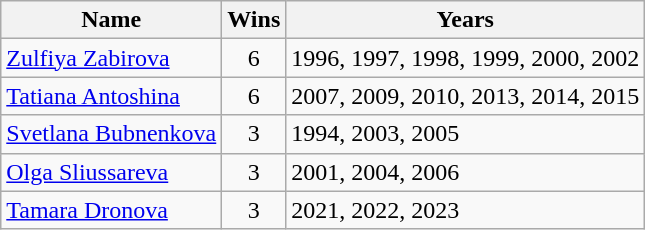<table class="wikitable">
<tr>
<th>Name</th>
<th>Wins</th>
<th>Years</th>
</tr>
<tr>
<td><a href='#'>Zulfiya Zabirova</a></td>
<td align=center>6</td>
<td>1996, 1997, 1998, 1999, 2000, 2002</td>
</tr>
<tr>
<td><a href='#'>Tatiana Antoshina</a></td>
<td align=center>6</td>
<td>2007, 2009, 2010, 2013, 2014, 2015</td>
</tr>
<tr>
<td><a href='#'>Svetlana Bubnenkova</a></td>
<td align=center>3</td>
<td>1994, 2003, 2005</td>
</tr>
<tr>
<td><a href='#'>Olga Sliussareva</a></td>
<td align=center>3</td>
<td>2001, 2004, 2006</td>
</tr>
<tr>
<td><a href='#'>Tamara Dronova</a></td>
<td align=center>3</td>
<td>2021, 2022, 2023</td>
</tr>
</table>
